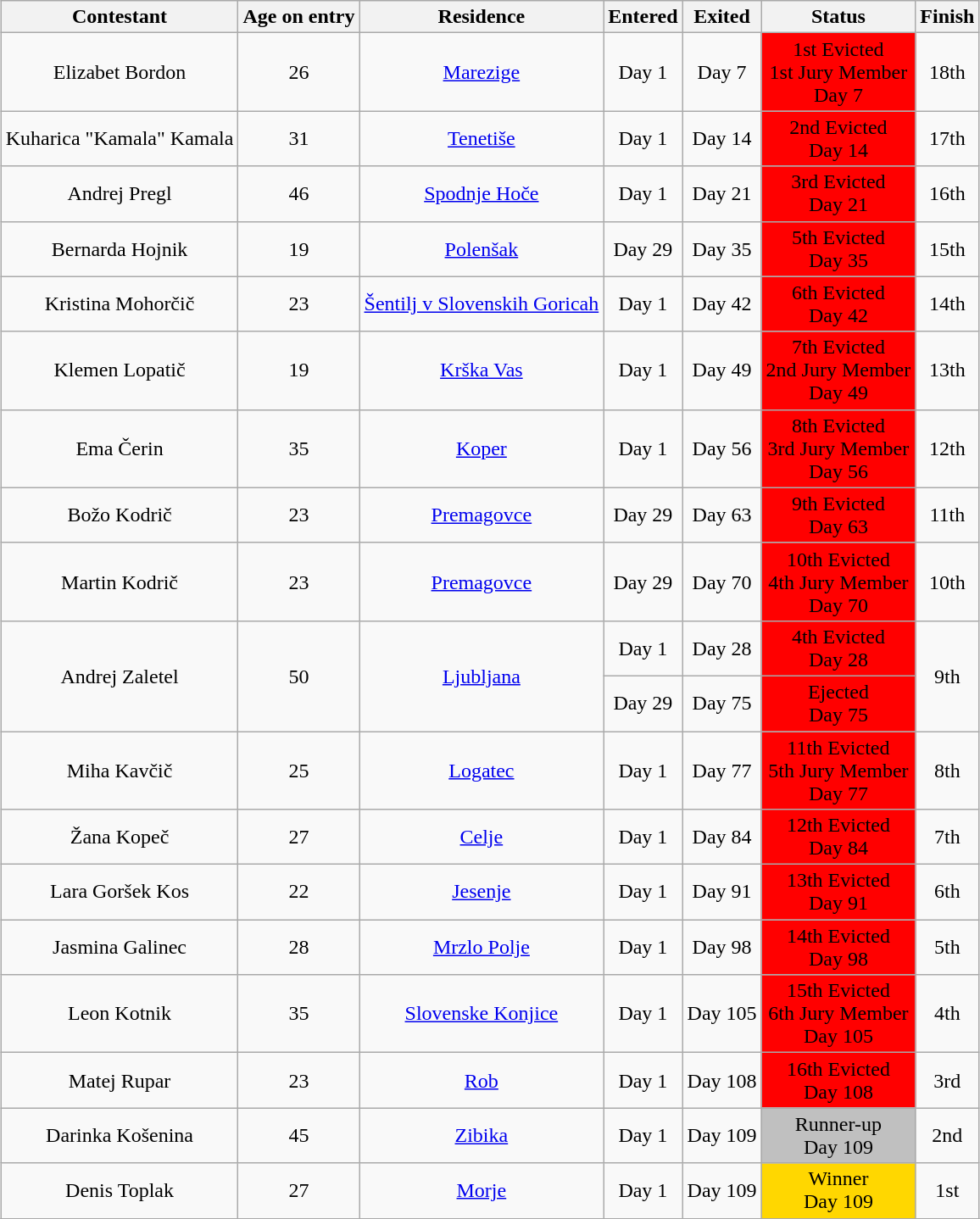<table class="wikitable sortable" style="margin:auto; text-align:center">
<tr>
<th>Contestant</th>
<th>Age on entry</th>
<th>Residence</th>
<th>Entered</th>
<th>Exited</th>
<th>Status</th>
<th>Finish</th>
</tr>
<tr>
<td>Elizabet Bordon</td>
<td>26</td>
<td><a href='#'>Marezige</a></td>
<td>Day 1</td>
<td>Day 7</td>
<td style="background:#ff0000;">1st Evicted<br>1st Jury Member<br>Day 7</td>
<td>18th</td>
</tr>
<tr>
<td>Kuharica "Kamala" Kamala</td>
<td>31</td>
<td><a href='#'>Tenetiše</a></td>
<td>Day 1</td>
<td>Day 14</td>
<td style="background:#ff0000;">2nd Evicted<br>Day 14</td>
<td>17th</td>
</tr>
<tr>
<td>Andrej Pregl</td>
<td>46</td>
<td><a href='#'>Spodnje Hoče</a></td>
<td>Day 1</td>
<td>Day 21</td>
<td style="background:#ff0000;">3rd Evicted<br>Day 21</td>
<td>16th</td>
</tr>
<tr>
<td>Bernarda Hojnik</td>
<td>19</td>
<td><a href='#'>Polenšak</a></td>
<td>Day 29</td>
<td>Day 35</td>
<td style="background:#ff0000;">5th Evicted<br>Day 35</td>
<td>15th</td>
</tr>
<tr>
<td>Kristina Mohorčič</td>
<td>23</td>
<td><a href='#'>Šentilj v Slovenskih Goricah</a></td>
<td>Day 1</td>
<td>Day 42</td>
<td style="background:#ff0000;">6th Evicted<br>Day 42</td>
<td>14th</td>
</tr>
<tr>
<td>Klemen Lopatič</td>
<td>19</td>
<td><a href='#'>Krška Vas</a></td>
<td>Day 1</td>
<td>Day 49</td>
<td style="background:#ff0000;">7th Evicted<br>2nd Jury Member<br>Day 49</td>
<td>13th</td>
</tr>
<tr>
<td>Ema Čerin</td>
<td>35</td>
<td><a href='#'>Koper</a></td>
<td>Day 1</td>
<td>Day 56</td>
<td style="background:#ff0000;">8th Evicted<br>3rd Jury Member<br>Day 56</td>
<td>12th</td>
</tr>
<tr>
<td>Božo Kodrič</td>
<td>23</td>
<td><a href='#'>Premagovce</a></td>
<td>Day 29</td>
<td>Day 63</td>
<td style="background:#ff0000;">9th Evicted<br>Day 63</td>
<td>11th</td>
</tr>
<tr>
<td>Martin Kodrič</td>
<td>23</td>
<td><a href='#'>Premagovce</a></td>
<td>Day 29</td>
<td>Day 70</td>
<td style="background:#ff0000;">10th Evicted<br>4th Jury Member<br>Day 70</td>
<td>10th</td>
</tr>
<tr>
<td rowspan="2">Andrej Zaletel</td>
<td rowspan="2">50</td>
<td rowspan="2"><a href='#'>Ljubljana</a></td>
<td rowspan="1">Day 1</td>
<td rowspan="1">Day 28</td>
<td rowspan="1" style="background:#ff0000;">4th Evicted<br>Day 28</td>
<td rowspan="2">9th</td>
</tr>
<tr>
<td rowspan="1">Day 29</td>
<td rowspan="1">Day 75</td>
<td rowspan="1" style="background:#ff0000;">Ejected<br>Day 75</td>
</tr>
<tr>
<td>Miha Kavčič</td>
<td>25</td>
<td><a href='#'>Logatec</a></td>
<td>Day 1</td>
<td>Day 77</td>
<td style="background:#ff0000;">11th Evicted<br>5th Jury Member<br>Day 77</td>
<td>8th</td>
</tr>
<tr>
<td>Žana Kopeč</td>
<td>27</td>
<td><a href='#'>Celje</a></td>
<td>Day 1</td>
<td>Day 84</td>
<td style="background:#ff0000;">12th Evicted<br>Day 84</td>
<td>7th</td>
</tr>
<tr>
<td>Lara Goršek Kos</td>
<td>22</td>
<td><a href='#'>Jesenje</a></td>
<td>Day 1</td>
<td>Day 91</td>
<td style="background:#ff0000;">13th Evicted<br>Day 91</td>
<td>6th</td>
</tr>
<tr>
<td>Jasmina Galinec</td>
<td>28</td>
<td><a href='#'>Mrzlo Polje</a></td>
<td>Day 1</td>
<td>Day 98</td>
<td style="background:#ff0000;">14th Evicted<br>Day 98</td>
<td>5th</td>
</tr>
<tr>
<td>Leon Kotnik</td>
<td>35</td>
<td><a href='#'>Slovenske Konjice</a></td>
<td>Day 1</td>
<td>Day 105</td>
<td style="background:#ff0000;">15th Evicted<br>6th Jury Member<br>Day 105</td>
<td>4th</td>
</tr>
<tr>
<td>Matej Rupar</td>
<td>23</td>
<td><a href='#'>Rob</a></td>
<td>Day 1</td>
<td>Day 108</td>
<td style="background:#ff0000;">16th Evicted<br>Day 108</td>
<td>3rd</td>
</tr>
<tr>
<td>Darinka Košenina</td>
<td>45</td>
<td><a href='#'>Zibika</a></td>
<td>Day 1</td>
<td>Day 109</td>
<td style="background:silver;">Runner-up<br>Day 109</td>
<td>2nd</td>
</tr>
<tr>
<td>Denis Toplak</td>
<td>27</td>
<td><a href='#'>Morje</a></td>
<td>Day 1</td>
<td>Day 109</td>
<td style="background:gold;">Winner<br>Day 109</td>
<td>1st</td>
</tr>
<tr>
</tr>
</table>
